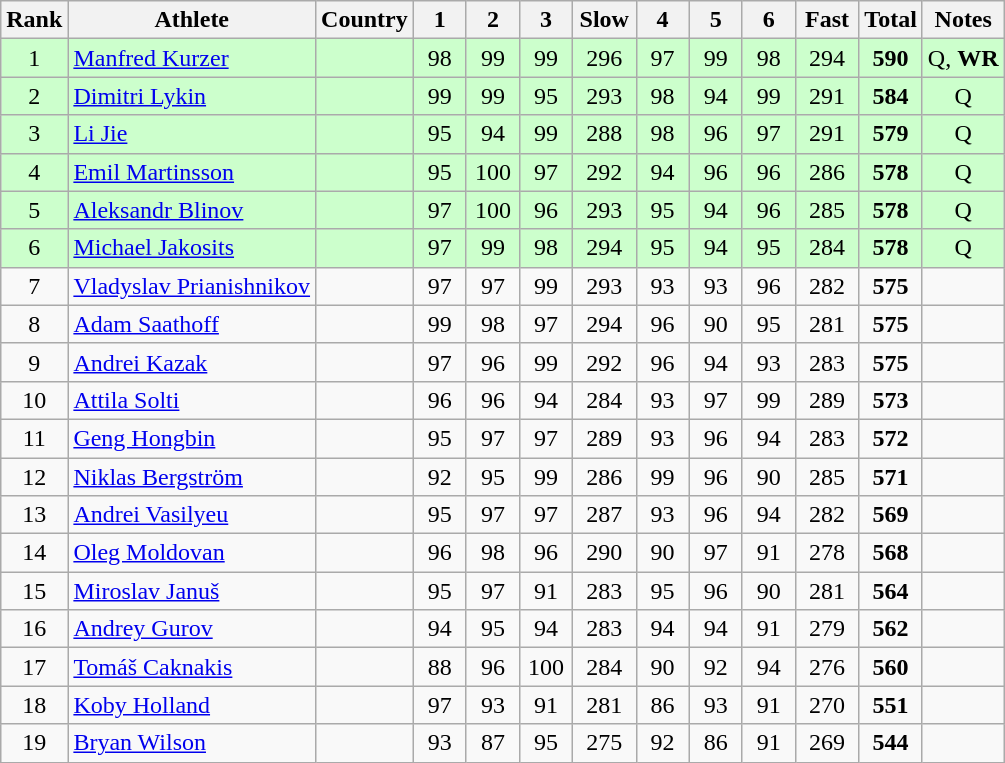<table class="wikitable sortable" style="text-align:center">
<tr>
<th>Rank</th>
<th>Athlete</th>
<th>Country</th>
<th class="unsortable" style="width: 28px">1</th>
<th class="unsortable" style="width: 28px">2</th>
<th class="unsortable" style="width: 28px">3</th>
<th style="width: 35px">Slow</th>
<th class="unsortable" style="width: 28px">4</th>
<th class="unsortable" style="width: 28px">5</th>
<th class="unsortable" style="width: 28px">6</th>
<th style="width: 35px">Fast</th>
<th>Total</th>
<th class="unsortable">Notes</th>
</tr>
<tr bgcolor=#ccffcc>
<td>1</td>
<td align=left><a href='#'>Manfred Kurzer</a></td>
<td align=left></td>
<td>98</td>
<td>99</td>
<td>99</td>
<td>296</td>
<td>97</td>
<td>99</td>
<td>98</td>
<td>294</td>
<td><strong>590</strong></td>
<td>Q, <strong>WR</strong></td>
</tr>
<tr bgcolor=#ccffcc>
<td>2</td>
<td align=left><a href='#'>Dimitri Lykin</a></td>
<td align=left></td>
<td>99</td>
<td>99</td>
<td>95</td>
<td>293</td>
<td>98</td>
<td>94</td>
<td>99</td>
<td>291</td>
<td><strong>584</strong></td>
<td>Q</td>
</tr>
<tr bgcolor=#ccffcc>
<td>3</td>
<td align=left><a href='#'>Li Jie</a></td>
<td align=left></td>
<td>95</td>
<td>94</td>
<td>99</td>
<td>288</td>
<td>98</td>
<td>96</td>
<td>97</td>
<td>291</td>
<td><strong>579</strong></td>
<td>Q</td>
</tr>
<tr bgcolor=#ccffcc>
<td>4</td>
<td align=left><a href='#'>Emil Martinsson</a></td>
<td align=left></td>
<td>95</td>
<td>100</td>
<td>97</td>
<td>292</td>
<td>94</td>
<td>96</td>
<td>96</td>
<td>286</td>
<td><strong>578</strong></td>
<td>Q</td>
</tr>
<tr bgcolor=#ccffcc>
<td>5</td>
<td align=left><a href='#'>Aleksandr Blinov</a></td>
<td align=left></td>
<td>97</td>
<td>100</td>
<td>96</td>
<td>293</td>
<td>95</td>
<td>94</td>
<td>96</td>
<td>285</td>
<td><strong>578</strong></td>
<td>Q</td>
</tr>
<tr bgcolor=#ccffcc>
<td>6</td>
<td align=left><a href='#'>Michael Jakosits</a></td>
<td align=left></td>
<td>97</td>
<td>99</td>
<td>98</td>
<td>294</td>
<td>95</td>
<td>94</td>
<td>95</td>
<td>284</td>
<td><strong>578</strong></td>
<td>Q</td>
</tr>
<tr>
<td>7</td>
<td align=left><a href='#'>Vladyslav Prianishnikov</a></td>
<td align=left></td>
<td>97</td>
<td>97</td>
<td>99</td>
<td>293</td>
<td>93</td>
<td>93</td>
<td>96</td>
<td>282</td>
<td><strong>575</strong></td>
<td></td>
</tr>
<tr>
<td>8</td>
<td align=left><a href='#'>Adam Saathoff</a></td>
<td align=left></td>
<td>99</td>
<td>98</td>
<td>97</td>
<td>294</td>
<td>96</td>
<td>90</td>
<td>95</td>
<td>281</td>
<td><strong>575</strong></td>
<td></td>
</tr>
<tr>
<td>9</td>
<td align=left><a href='#'>Andrei Kazak</a></td>
<td align=left></td>
<td>97</td>
<td>96</td>
<td>99</td>
<td>292</td>
<td>96</td>
<td>94</td>
<td>93</td>
<td>283</td>
<td><strong>575</strong></td>
<td></td>
</tr>
<tr>
<td>10</td>
<td align=left><a href='#'>Attila Solti</a></td>
<td align=left></td>
<td>96</td>
<td>96</td>
<td>94</td>
<td>284</td>
<td>93</td>
<td>97</td>
<td>99</td>
<td>289</td>
<td><strong>573</strong></td>
<td></td>
</tr>
<tr>
<td>11</td>
<td align=left><a href='#'>Geng Hongbin</a></td>
<td align=left></td>
<td>95</td>
<td>97</td>
<td>97</td>
<td>289</td>
<td>93</td>
<td>96</td>
<td>94</td>
<td>283</td>
<td><strong>572</strong></td>
<td></td>
</tr>
<tr>
<td>12</td>
<td align=left><a href='#'>Niklas Bergström</a></td>
<td align=left></td>
<td>92</td>
<td>95</td>
<td>99</td>
<td>286</td>
<td>99</td>
<td>96</td>
<td>90</td>
<td>285</td>
<td><strong>571</strong></td>
<td></td>
</tr>
<tr>
<td>13</td>
<td align=left><a href='#'>Andrei Vasilyeu</a></td>
<td align=left></td>
<td>95</td>
<td>97</td>
<td>97</td>
<td>287</td>
<td>93</td>
<td>96</td>
<td>94</td>
<td>282</td>
<td><strong>569</strong></td>
<td></td>
</tr>
<tr>
<td>14</td>
<td align=left><a href='#'>Oleg Moldovan</a></td>
<td align=left></td>
<td>96</td>
<td>98</td>
<td>96</td>
<td>290</td>
<td>90</td>
<td>97</td>
<td>91</td>
<td>278</td>
<td><strong>568</strong></td>
<td></td>
</tr>
<tr>
<td>15</td>
<td align=left><a href='#'>Miroslav Januš</a></td>
<td align=left></td>
<td>95</td>
<td>97</td>
<td>91</td>
<td>283</td>
<td>95</td>
<td>96</td>
<td>90</td>
<td>281</td>
<td><strong>564</strong></td>
<td></td>
</tr>
<tr>
<td>16</td>
<td align=left><a href='#'>Andrey Gurov</a></td>
<td align=left></td>
<td>94</td>
<td>95</td>
<td>94</td>
<td>283</td>
<td>94</td>
<td>94</td>
<td>91</td>
<td>279</td>
<td><strong>562</strong></td>
<td></td>
</tr>
<tr>
<td>17</td>
<td align=left><a href='#'>Tomáš Caknakis</a></td>
<td align=left></td>
<td>88</td>
<td>96</td>
<td>100</td>
<td>284</td>
<td>90</td>
<td>92</td>
<td>94</td>
<td>276</td>
<td><strong>560</strong></td>
<td></td>
</tr>
<tr>
<td>18</td>
<td align=left><a href='#'>Koby Holland</a></td>
<td align=left></td>
<td>97</td>
<td>93</td>
<td>91</td>
<td>281</td>
<td>86</td>
<td>93</td>
<td>91</td>
<td>270</td>
<td><strong>551</strong></td>
<td></td>
</tr>
<tr>
<td>19</td>
<td align=left><a href='#'>Bryan Wilson</a></td>
<td align=left></td>
<td>93</td>
<td>87</td>
<td>95</td>
<td>275</td>
<td>92</td>
<td>86</td>
<td>91</td>
<td>269</td>
<td><strong>544</strong></td>
<td></td>
</tr>
</table>
